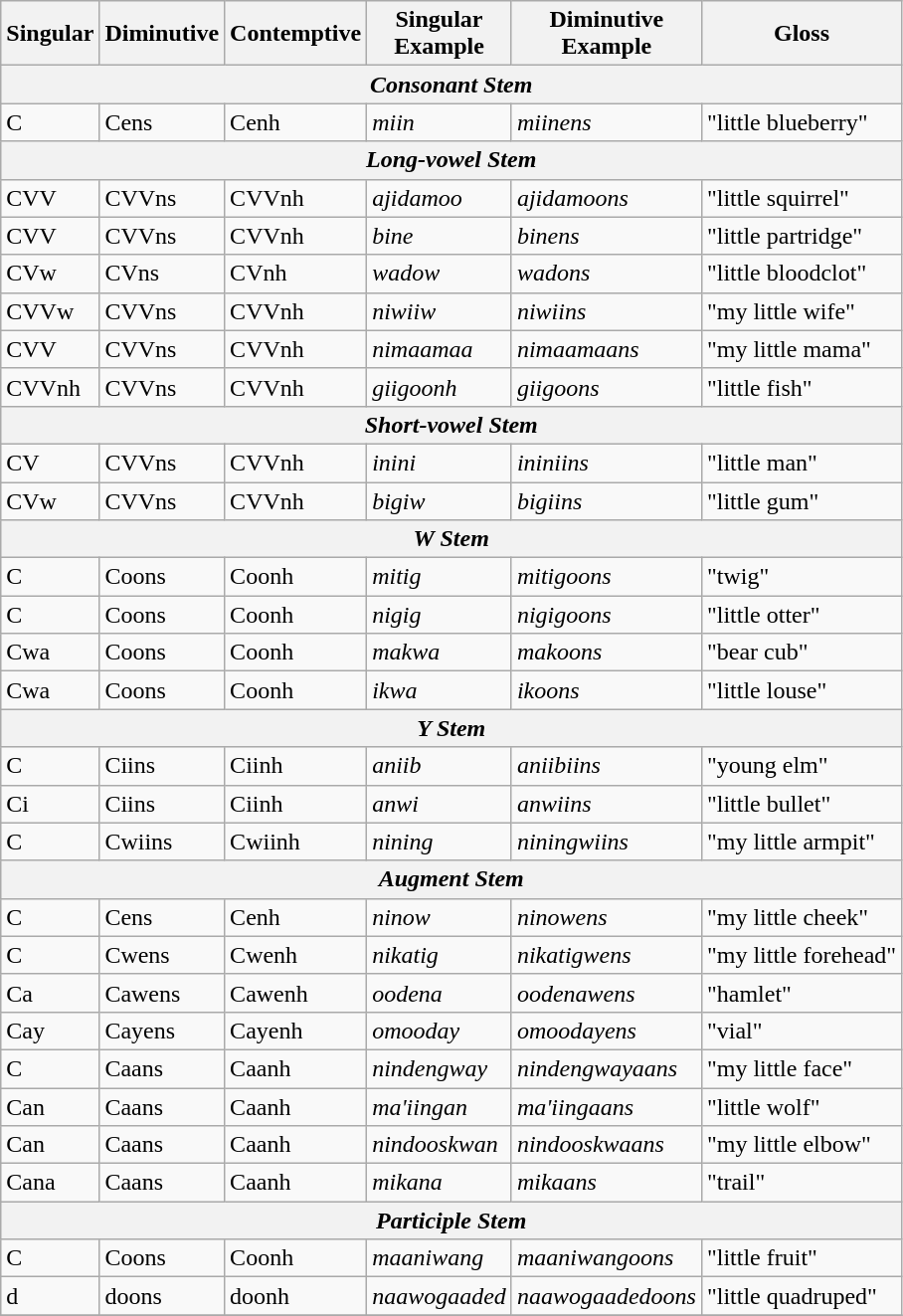<table class="wikitable">
<tr>
<th><strong>Singular</strong></th>
<th><strong>Diminutive</strong></th>
<th><strong>Contemptive</strong></th>
<th><strong>Singular<br>Example</strong></th>
<th><strong>Diminutive<br>Example</strong></th>
<th><strong>Gloss</strong></th>
</tr>
<tr>
<th colspan=7><strong><em>Consonant Stem</em></strong></th>
</tr>
<tr>
<td>C</td>
<td>Cens</td>
<td>Cenh</td>
<td><em>miin</em></td>
<td><em>miinens</em></td>
<td>"little blueberry"</td>
</tr>
<tr>
<th colspan=7><strong><em>Long-vowel Stem</em></strong></th>
</tr>
<tr>
<td>CVV</td>
<td>CVVns</td>
<td>CVVnh</td>
<td><em>ajidamoo</em></td>
<td><em>ajidamoons</em></td>
<td>"little squirrel"</td>
</tr>
<tr>
<td>CVV</td>
<td>CVVns</td>
<td>CVVnh</td>
<td><em>bine</em></td>
<td><em>binens</em></td>
<td>"little partridge"</td>
</tr>
<tr>
<td>CVw</td>
<td>CVns</td>
<td>CVnh</td>
<td><em>wadow</em></td>
<td><em>wadons</em></td>
<td>"little bloodclot"</td>
</tr>
<tr>
<td>CVVw</td>
<td>CVVns</td>
<td>CVVnh</td>
<td><em>niwiiw</em></td>
<td><em>niwiins</em></td>
<td>"my little wife"</td>
</tr>
<tr>
<td>CVV</td>
<td>CVVns</td>
<td>CVVnh</td>
<td><em>nimaamaa</em></td>
<td><em>nimaamaans</em></td>
<td>"my little mama"</td>
</tr>
<tr>
<td>CVVnh</td>
<td>CVVns</td>
<td>CVVnh</td>
<td><em>giigoonh</em></td>
<td><em>giigoons</em></td>
<td>"little fish"</td>
</tr>
<tr>
<th colspan=7><strong><em>Short-vowel Stem</em></strong></th>
</tr>
<tr>
<td>CV</td>
<td>CVVns</td>
<td>CVVnh</td>
<td><em>inini</em></td>
<td><em>ininiins</em></td>
<td>"little man"</td>
</tr>
<tr>
<td>CVw</td>
<td>CVVns</td>
<td>CVVnh</td>
<td><em>bigiw</em></td>
<td><em>bigiins</em></td>
<td>"little gum"</td>
</tr>
<tr>
<th colspan=7><strong><em>W Stem</em></strong></th>
</tr>
<tr>
<td>C</td>
<td>Coons</td>
<td>Coonh</td>
<td><em>mitig</em></td>
<td><em>mitigoons</em></td>
<td>"twig"</td>
</tr>
<tr>
<td>C</td>
<td>Coons</td>
<td>Coonh</td>
<td><em>nigig</em></td>
<td><em>nigigoons</em></td>
<td>"little otter"</td>
</tr>
<tr>
<td>Cwa</td>
<td>Coons</td>
<td>Coonh</td>
<td><em>makwa</em></td>
<td><em>makoons</em></td>
<td>"bear cub"</td>
</tr>
<tr>
<td>Cwa</td>
<td>Coons</td>
<td>Coonh</td>
<td><em>ikwa</em></td>
<td><em>ikoons</em></td>
<td>"little louse"</td>
</tr>
<tr>
<th colspan=7><strong><em>Y Stem</em></strong></th>
</tr>
<tr>
<td>C</td>
<td>Ciins</td>
<td>Ciinh</td>
<td><em>aniib</em></td>
<td><em>aniibiins</em></td>
<td>"young elm"</td>
</tr>
<tr>
<td>Ci</td>
<td>Ciins</td>
<td>Ciinh</td>
<td><em>anwi</em></td>
<td><em>anwiins</em></td>
<td>"little bullet"</td>
</tr>
<tr>
<td>C</td>
<td>Cwiins</td>
<td>Cwiinh</td>
<td><em>nining</em></td>
<td><em>niningwiins</em></td>
<td>"my little armpit"</td>
</tr>
<tr>
<th colspan=7><strong><em>Augment Stem</em></strong></th>
</tr>
<tr>
<td>C</td>
<td>Cens</td>
<td>Cenh</td>
<td><em>ninow</em></td>
<td><em>ninowens</em></td>
<td>"my little cheek"</td>
</tr>
<tr>
<td>C</td>
<td>Cwens</td>
<td>Cwenh</td>
<td><em>nikatig</em></td>
<td><em>nikatigwens</em></td>
<td>"my little forehead"</td>
</tr>
<tr>
<td>Ca</td>
<td>Cawens</td>
<td>Cawenh</td>
<td><em>oodena</em></td>
<td><em>oodenawens</em></td>
<td>"hamlet"</td>
</tr>
<tr>
<td>Cay</td>
<td>Cayens</td>
<td>Cayenh</td>
<td><em>omooday</em></td>
<td><em>omoodayens</em></td>
<td>"vial"</td>
</tr>
<tr>
<td>C</td>
<td>Caans</td>
<td>Caanh</td>
<td><em>nindengway</em></td>
<td><em>nindengwayaans</em></td>
<td>"my little face"</td>
</tr>
<tr>
<td>Can</td>
<td>Caans</td>
<td>Caanh</td>
<td><em>ma'iingan</em></td>
<td><em>ma'iingaans</em></td>
<td>"little wolf"</td>
</tr>
<tr>
<td>Can</td>
<td>Caans</td>
<td>Caanh</td>
<td><em>nindooskwan</em></td>
<td><em>nindooskwaans</em></td>
<td>"my little elbow"</td>
</tr>
<tr>
<td>Cana</td>
<td>Caans</td>
<td>Caanh</td>
<td><em>mikana</em></td>
<td><em>mikaans</em></td>
<td>"trail"</td>
</tr>
<tr>
<th colspan=7><strong><em>Participle Stem</em></strong></th>
</tr>
<tr>
<td>C</td>
<td>Coons</td>
<td>Coonh</td>
<td><em>maaniwang</em></td>
<td><em>maaniwangoons</em></td>
<td>"little fruit"</td>
</tr>
<tr>
<td>d</td>
<td>doons</td>
<td>doonh</td>
<td><em>naawogaaded</em></td>
<td><em>naawogaadedoons</em></td>
<td>"little quadruped"</td>
</tr>
<tr>
</tr>
</table>
